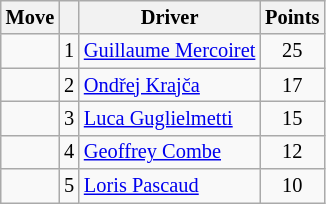<table class="wikitable" style="font-size:85%;">
<tr>
<th>Move</th>
<th></th>
<th>Driver</th>
<th>Points</th>
</tr>
<tr>
<td align="center"></td>
<td align="center">1</td>
<td><a href='#'>Guillaume Mercoiret</a></td>
<td align="center">25</td>
</tr>
<tr>
<td align="center"></td>
<td align="center">2</td>
<td><a href='#'>Ondřej Krajča</a></td>
<td align="center">17</td>
</tr>
<tr>
<td align="center"></td>
<td align="center">3</td>
<td><a href='#'>Luca Guglielmetti</a></td>
<td align="center">15</td>
</tr>
<tr>
<td align="center"></td>
<td align="center">4</td>
<td><a href='#'>Geoffrey Combe</a></td>
<td align="center">12</td>
</tr>
<tr>
<td align="center"></td>
<td align="center">5</td>
<td><a href='#'>Loris Pascaud</a></td>
<td align="center">10</td>
</tr>
</table>
